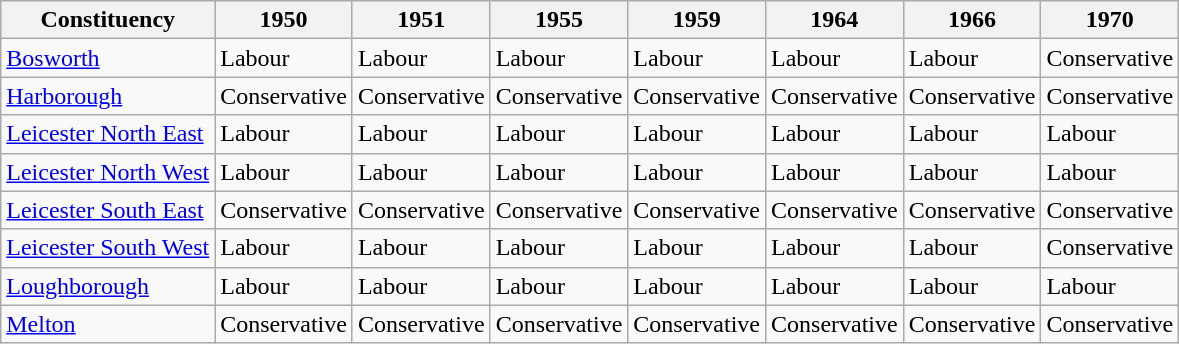<table class="wikitable sortable">
<tr>
<th>Constituency</th>
<th>1950</th>
<th>1951</th>
<th>1955</th>
<th>1959</th>
<th>1964</th>
<th>1966</th>
<th>1970</th>
</tr>
<tr>
<td><a href='#'>Bosworth</a></td>
<td bgcolor=>Labour</td>
<td bgcolor=>Labour</td>
<td bgcolor=>Labour</td>
<td bgcolor=>Labour</td>
<td bgcolor=>Labour</td>
<td bgcolor=>Labour</td>
<td bgcolor=>Conservative</td>
</tr>
<tr>
<td><a href='#'>Harborough</a></td>
<td bgcolor=>Conservative</td>
<td bgcolor=>Conservative</td>
<td bgcolor=>Conservative</td>
<td bgcolor=>Conservative</td>
<td bgcolor=>Conservative</td>
<td bgcolor=>Conservative</td>
<td bgcolor=>Conservative</td>
</tr>
<tr>
<td><a href='#'>Leicester North East</a></td>
<td bgcolor=>Labour</td>
<td bgcolor=>Labour</td>
<td bgcolor=>Labour</td>
<td bgcolor=>Labour</td>
<td bgcolor=>Labour</td>
<td bgcolor=>Labour</td>
<td bgcolor=>Labour</td>
</tr>
<tr>
<td><a href='#'>Leicester North West</a></td>
<td bgcolor=>Labour</td>
<td bgcolor=>Labour</td>
<td bgcolor=>Labour</td>
<td bgcolor=>Labour</td>
<td bgcolor=>Labour</td>
<td bgcolor=>Labour</td>
<td bgcolor=>Labour</td>
</tr>
<tr>
<td><a href='#'>Leicester South East</a></td>
<td bgcolor=>Conservative</td>
<td bgcolor=>Conservative</td>
<td bgcolor=>Conservative</td>
<td bgcolor=>Conservative</td>
<td bgcolor=>Conservative</td>
<td bgcolor=>Conservative</td>
<td bgcolor=>Conservative</td>
</tr>
<tr>
<td><a href='#'>Leicester South West</a></td>
<td bgcolor=>Labour</td>
<td bgcolor=>Labour</td>
<td bgcolor=>Labour</td>
<td bgcolor=>Labour</td>
<td bgcolor=>Labour</td>
<td bgcolor=>Labour</td>
<td bgcolor=>Conservative</td>
</tr>
<tr>
<td><a href='#'>Loughborough</a></td>
<td bgcolor=>Labour</td>
<td bgcolor=>Labour</td>
<td bgcolor=>Labour</td>
<td bgcolor=>Labour</td>
<td bgcolor=>Labour</td>
<td bgcolor=>Labour</td>
<td bgcolor=>Labour</td>
</tr>
<tr>
<td><a href='#'>Melton</a></td>
<td bgcolor=>Conservative</td>
<td bgcolor=>Conservative</td>
<td bgcolor=>Conservative</td>
<td bgcolor=>Conservative</td>
<td bgcolor=>Conservative</td>
<td bgcolor=>Conservative</td>
<td bgcolor=>Conservative</td>
</tr>
</table>
